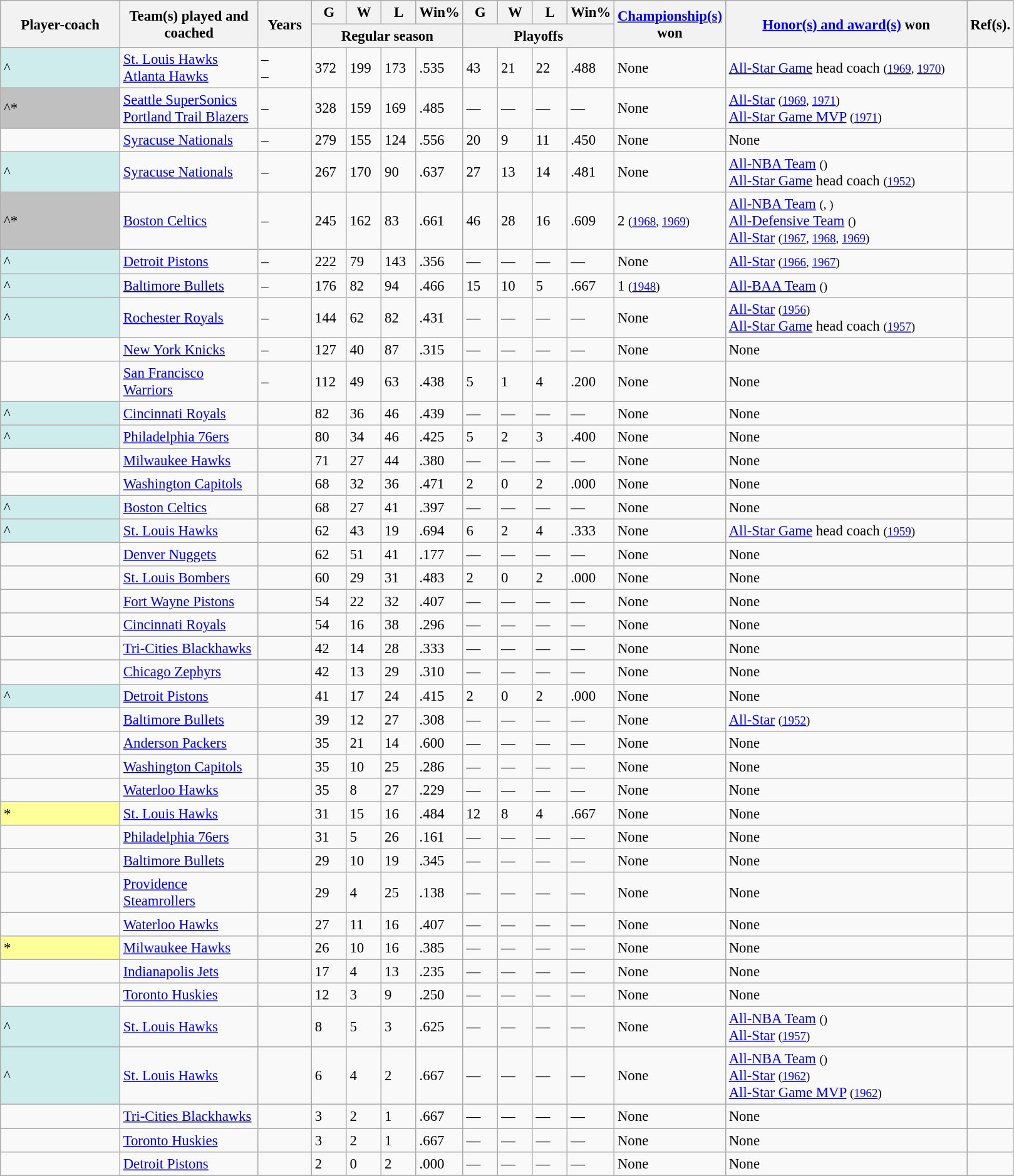<table class="wikitable sortable" style="font-size:95%">
<tr>
<th width="120" rowspan="2">Player-coach</th>
<th width="140" rowspan="2">Team(s) played and coached</th>
<th width="50" rowspan="2">Years</th>
<th width="30">G</th>
<th width="30">W</th>
<th width="30">L</th>
<th width="30">Win%</th>
<th width="30">G</th>
<th width="30">W</th>
<th width="30">L</th>
<th width="30">Win%</th>
<th width="100" rowspan="2"><a href='#'>Championship(s)</a> won</th>
<th width="250" rowspan="2" class="unsortable"><a href='#'>Honor(s) and award(s)</a> won</th>
<th width="10"  rowspan="2" class="unsortable">Ref(s).</th>
</tr>
<tr class="unsortable">
<th colspan="4">Regular season</th>
<th colspan="4">Playoffs</th>
</tr>
<tr>
<td bgcolor="#CFECEC">^</td>
<td><a href='#'>St. Louis Hawks<br>Atlanta Hawks</a></td>
<td>–<br>–</td>
<td>372</td>
<td>199</td>
<td>173</td>
<td>.535</td>
<td>43</td>
<td>21</td>
<td>22</td>
<td>.488</td>
<td> None</td>
<td><a href='#'>All-Star Game</a> head coach <small>(<a href='#'>1969</a>, <a href='#'>1970</a>)</small></td>
<td align=center></td>
</tr>
<tr>
<td bgcolor="silver">^*</td>
<td><a href='#'>Seattle SuperSonics</a><br><a href='#'>Portland Trail Blazers</a></td>
<td>–<br></td>
<td>328</td>
<td>159</td>
<td>169</td>
<td>.485</td>
<td>—</td>
<td>—</td>
<td>—</td>
<td>—</td>
<td> None</td>
<td><a href='#'>All-Star</a> <small>(<a href='#'>1969</a>, <a href='#'>1971</a>)</small><br><a href='#'>All-Star Game MVP</a> <small>(<a href='#'>1971</a>)</small></td>
<td align=center></td>
</tr>
<tr>
<td></td>
<td><a href='#'>Syracuse Nationals</a></td>
<td>–</td>
<td>279</td>
<td>155</td>
<td>124</td>
<td>.556</td>
<td>20</td>
<td>9</td>
<td>11</td>
<td>.450</td>
<td> None</td>
<td>None</td>
<td align=center></td>
</tr>
<tr>
<td bgcolor="#CFECEC">^</td>
<td><a href='#'>Syracuse Nationals</a></td>
<td>–</td>
<td>267</td>
<td>170</td>
<td>90</td>
<td>.637</td>
<td>27</td>
<td>13</td>
<td>14</td>
<td>.481</td>
<td> None</td>
<td><a href='#'>All-NBA Team</a> <small>()</small><br><a href='#'>All-Star Game</a> head coach <small>(<a href='#'>1952</a>)</small></td>
<td align=center></td>
</tr>
<tr>
<td bgcolor="silver">^*</td>
<td><a href='#'>Boston Celtics</a></td>
<td>–</td>
<td>245</td>
<td>162</td>
<td>83</td>
<td>.661</td>
<td>46</td>
<td>28</td>
<td>16</td>
<td>.609</td>
<td> 2 <small>(<a href='#'>1968</a>, <a href='#'>1969</a>)</small></td>
<td><a href='#'>All-NBA Team</a> <small>(, )</small><br><a href='#'>All-Defensive Team</a> <small>()</small><br><a href='#'>All-Star</a> <small>(<a href='#'>1967</a>, <a href='#'>1968</a>, <a href='#'>1969</a>)</small></td>
<td align=center></td>
</tr>
<tr>
<td bgcolor="#CFECEC">^</td>
<td><a href='#'>Detroit Pistons</a></td>
<td>–</td>
<td>222</td>
<td>79</td>
<td>143</td>
<td>.356</td>
<td>—</td>
<td>—</td>
<td>—</td>
<td>—</td>
<td> None</td>
<td><a href='#'>All-Star</a> <small>(<a href='#'>1966</a>, <a href='#'>1967</a>)</small></td>
<td align=center></td>
</tr>
<tr>
<td bgcolor="#CFECEC">^</td>
<td><a href='#'>Baltimore Bullets</a></td>
<td>–</td>
<td>176</td>
<td>82</td>
<td>94</td>
<td>.466</td>
<td>15</td>
<td>10</td>
<td>5</td>
<td>.667</td>
<td> 1 <small>(<a href='#'>1948</a>)</small></td>
<td><a href='#'>All-BAA Team</a> <small>()</small></td>
<td align=center></td>
</tr>
<tr>
<td bgcolor="#CFECEC">^</td>
<td><a href='#'>Rochester Royals</a></td>
<td>–</td>
<td>144</td>
<td>62</td>
<td>82</td>
<td>.431</td>
<td>—</td>
<td>—</td>
<td>—</td>
<td>—</td>
<td> None</td>
<td><a href='#'>All-Star</a> <small>(<a href='#'>1956</a>)</small><br><a href='#'>All-Star Game</a> head coach <small>(<a href='#'>1957</a>)</small></td>
<td align=center></td>
</tr>
<tr>
<td></td>
<td><a href='#'>New York Knicks</a></td>
<td>–</td>
<td>127</td>
<td>40</td>
<td>87</td>
<td>.315</td>
<td>—</td>
<td>—</td>
<td>—</td>
<td>—</td>
<td> None</td>
<td>None</td>
<td align=center></td>
</tr>
<tr>
<td></td>
<td><a href='#'>San Francisco Warriors</a></td>
<td>–</td>
<td>112</td>
<td>49</td>
<td>63</td>
<td>.438</td>
<td>5</td>
<td>1</td>
<td>4</td>
<td>.200</td>
<td> None</td>
<td>None</td>
<td align=center></td>
</tr>
<tr>
<td bgcolor="#CFECEC">^</td>
<td><a href='#'>Cincinnati Royals</a></td>
<td></td>
<td>82</td>
<td>36</td>
<td>46</td>
<td>.439</td>
<td>—</td>
<td>—</td>
<td>—</td>
<td>—</td>
<td> None</td>
<td>None</td>
<td align="center"></td>
</tr>
<tr>
<td bgcolor="#CFECEC">^</td>
<td><a href='#'>Philadelphia 76ers</a></td>
<td></td>
<td>80</td>
<td>34</td>
<td>46</td>
<td>.425</td>
<td>5</td>
<td>2</td>
<td>3</td>
<td>.400</td>
<td> None</td>
<td>None</td>
<td align="center"></td>
</tr>
<tr>
<td></td>
<td><a href='#'>Milwaukee Hawks</a></td>
<td></td>
<td>71</td>
<td>27</td>
<td>44</td>
<td>.380</td>
<td>—</td>
<td>—</td>
<td>—</td>
<td>—</td>
<td> None</td>
<td>None</td>
<td align="center"></td>
</tr>
<tr>
<td></td>
<td><a href='#'>Washington Capitols</a></td>
<td></td>
<td>68</td>
<td>32</td>
<td>36</td>
<td>.471</td>
<td>2</td>
<td>0</td>
<td>2</td>
<td>.000</td>
<td> None</td>
<td>None</td>
<td align="center"></td>
</tr>
<tr>
<td bgcolor="#CFECEC">^</td>
<td><a href='#'>Boston Celtics</a></td>
<td></td>
<td>68</td>
<td>27</td>
<td>41</td>
<td>.397</td>
<td>—</td>
<td>—</td>
<td>—</td>
<td>—</td>
<td> None</td>
<td>None</td>
<td align="center"></td>
</tr>
<tr>
<td bgcolor="#CFECEC">^</td>
<td><a href='#'>St. Louis Hawks</a></td>
<td></td>
<td>62</td>
<td>43</td>
<td>19</td>
<td>.694</td>
<td>6</td>
<td>2</td>
<td>4</td>
<td>.333</td>
<td> None</td>
<td><a href='#'>All-Star Game</a> head coach <small>(<a href='#'>1959</a>)</small></td>
<td align="center"></td>
</tr>
<tr>
<td></td>
<td><a href='#'>Denver Nuggets</a></td>
<td></td>
<td>62</td>
<td>51</td>
<td>41</td>
<td>.177</td>
<td>—</td>
<td>—</td>
<td>—</td>
<td>—</td>
<td> None</td>
<td>None</td>
<td align="center"></td>
</tr>
<tr>
<td></td>
<td><a href='#'>St. Louis Bombers</a></td>
<td></td>
<td>60</td>
<td>29</td>
<td>31</td>
<td>.483</td>
<td>2</td>
<td>0</td>
<td>2</td>
<td>.000</td>
<td> None</td>
<td>None</td>
<td align="center"></td>
</tr>
<tr>
<td></td>
<td><a href='#'>Fort Wayne Pistons</a></td>
<td></td>
<td>54</td>
<td>22</td>
<td>32</td>
<td>.407</td>
<td>—</td>
<td>—</td>
<td>—</td>
<td>—</td>
<td> None</td>
<td>None</td>
<td align="center"></td>
</tr>
<tr>
<td></td>
<td><a href='#'>Cincinnati Royals</a></td>
<td></td>
<td>54</td>
<td>16</td>
<td>38</td>
<td>.296</td>
<td>—</td>
<td>—</td>
<td>—</td>
<td>—</td>
<td> None</td>
<td>None</td>
<td align="center"></td>
</tr>
<tr>
<td></td>
<td><a href='#'>Tri-Cities Blackhawks</a></td>
<td></td>
<td>42</td>
<td>14</td>
<td>28</td>
<td>.333</td>
<td>—</td>
<td>—</td>
<td>—</td>
<td>—</td>
<td> None</td>
<td>None</td>
<td align="center"></td>
</tr>
<tr>
<td></td>
<td><a href='#'>Chicago Zephyrs</a></td>
<td></td>
<td>42</td>
<td>13</td>
<td>29</td>
<td>.310</td>
<td>—</td>
<td>—</td>
<td>—</td>
<td>—</td>
<td> None</td>
<td>None</td>
<td align="center"></td>
</tr>
<tr>
<td bgcolor="#CFECEC">^</td>
<td><a href='#'>Detroit Pistons</a></td>
<td></td>
<td>41</td>
<td>17</td>
<td>24</td>
<td>.415</td>
<td>2</td>
<td>0</td>
<td>2</td>
<td>.000</td>
<td> None</td>
<td>None</td>
<td align="center"></td>
</tr>
<tr>
<td></td>
<td><a href='#'>Baltimore Bullets</a></td>
<td></td>
<td>39</td>
<td>12</td>
<td>27</td>
<td>.308</td>
<td>—</td>
<td>—</td>
<td>—</td>
<td>—</td>
<td> None</td>
<td><a href='#'>All-Star</a> <small>(<a href='#'>1952</a>)</small></td>
<td align="center"></td>
</tr>
<tr>
<td></td>
<td><a href='#'>Anderson Packers</a></td>
<td></td>
<td>35</td>
<td>21</td>
<td>14</td>
<td>.600</td>
<td>—</td>
<td>—</td>
<td>—</td>
<td>—</td>
<td> None</td>
<td>None</td>
<td align="center"></td>
</tr>
<tr>
<td></td>
<td><a href='#'>Washington Capitols</a></td>
<td></td>
<td>35</td>
<td>10</td>
<td>25</td>
<td>.286</td>
<td>—</td>
<td>—</td>
<td>—</td>
<td>—</td>
<td> None</td>
<td>None</td>
<td align="center"></td>
</tr>
<tr>
<td></td>
<td><a href='#'>Waterloo Hawks</a></td>
<td></td>
<td>35</td>
<td>8</td>
<td>27</td>
<td>.229</td>
<td>—</td>
<td>—</td>
<td>—</td>
<td>—</td>
<td> None</td>
<td>None</td>
<td align="center"></td>
</tr>
<tr>
<td bgcolor="#FFFF99">*</td>
<td><a href='#'>St. Louis Hawks</a></td>
<td></td>
<td>31</td>
<td>15</td>
<td>16</td>
<td>.484</td>
<td>12</td>
<td>8</td>
<td>4</td>
<td>.667</td>
<td> None</td>
<td>None</td>
<td align="center"></td>
</tr>
<tr>
<td></td>
<td><a href='#'>Philadelphia 76ers</a></td>
<td></td>
<td>31</td>
<td>5</td>
<td>26</td>
<td>.161</td>
<td>—</td>
<td>—</td>
<td>—</td>
<td>—</td>
<td> None</td>
<td>None</td>
<td align="center"></td>
</tr>
<tr>
<td></td>
<td><a href='#'>Baltimore Bullets</a></td>
<td></td>
<td>29</td>
<td>10</td>
<td>19</td>
<td>.345</td>
<td>—</td>
<td>—</td>
<td>—</td>
<td>—</td>
<td> None</td>
<td>None</td>
<td align="center"></td>
</tr>
<tr>
<td></td>
<td><a href='#'>Providence Steamrollers</a></td>
<td></td>
<td>29</td>
<td>4</td>
<td>25</td>
<td>.138</td>
<td>—</td>
<td>—</td>
<td>—</td>
<td>—</td>
<td> None</td>
<td>None</td>
<td align="center"></td>
</tr>
<tr>
<td></td>
<td><a href='#'>Waterloo Hawks</a></td>
<td></td>
<td>27</td>
<td>11</td>
<td>16</td>
<td>.407</td>
<td>—</td>
<td>—</td>
<td>—</td>
<td>—</td>
<td> None</td>
<td>None</td>
<td align="center"></td>
</tr>
<tr>
<td bgcolor="#FFFF99">*</td>
<td><a href='#'>Milwaukee Hawks</a></td>
<td></td>
<td>26</td>
<td>10</td>
<td>16</td>
<td>.385</td>
<td>—</td>
<td>—</td>
<td>—</td>
<td>—</td>
<td> None</td>
<td>None</td>
<td align="center"></td>
</tr>
<tr>
<td></td>
<td><a href='#'>Indianapolis Jets</a></td>
<td></td>
<td>17</td>
<td>4</td>
<td>13</td>
<td>.235</td>
<td>—</td>
<td>—</td>
<td>—</td>
<td>—</td>
<td> None</td>
<td>None</td>
<td align="center"></td>
</tr>
<tr>
<td></td>
<td><a href='#'>Toronto Huskies</a></td>
<td></td>
<td>12</td>
<td>3</td>
<td>9</td>
<td>.250</td>
<td>—</td>
<td>—</td>
<td>—</td>
<td>—</td>
<td> None</td>
<td>None</td>
<td align="center"></td>
</tr>
<tr>
<td bgcolor="#CFECEC">^</td>
<td><a href='#'>St. Louis Hawks</a></td>
<td></td>
<td>8</td>
<td>5</td>
<td>3</td>
<td>.625</td>
<td>—</td>
<td>—</td>
<td>—</td>
<td>—</td>
<td> None</td>
<td><a href='#'>All-NBA Team</a> <small>()</small><br><a href='#'>All-Star</a> <small>(<a href='#'>1957</a>)</small></td>
<td align="center"></td>
</tr>
<tr>
<td bgcolor="#CFECEC">^</td>
<td><a href='#'>St. Louis Hawks</a></td>
<td></td>
<td>6</td>
<td>4</td>
<td>2</td>
<td>.667</td>
<td>—</td>
<td>—</td>
<td>—</td>
<td>—</td>
<td> None</td>
<td><a href='#'>All-NBA Team</a> <small>()</small><br><a href='#'>All-Star</a> <small>(<a href='#'>1962</a>)</small><br><a href='#'>All-Star Game MVP</a> <small>(<a href='#'>1962</a>)</small></td>
<td align="center"></td>
</tr>
<tr>
<td></td>
<td><a href='#'>Tri-Cities Blackhawks</a></td>
<td></td>
<td>3</td>
<td>2</td>
<td>1</td>
<td>.667</td>
<td>—</td>
<td>—</td>
<td>—</td>
<td>—</td>
<td> None</td>
<td>None</td>
<td align=center></td>
</tr>
<tr>
<td></td>
<td><a href='#'>Toronto Huskies</a></td>
<td></td>
<td>3</td>
<td>2</td>
<td>1</td>
<td>.667</td>
<td>—</td>
<td>—</td>
<td>—</td>
<td>—</td>
<td> None</td>
<td>None</td>
<td align=center></td>
</tr>
<tr>
<td></td>
<td><a href='#'>Detroit Pistons</a></td>
<td></td>
<td>2</td>
<td>0</td>
<td>2</td>
<td>.000</td>
<td>—</td>
<td>—</td>
<td>—</td>
<td>—</td>
<td> None</td>
<td>None</td>
<td align=center></td>
</tr>
</table>
